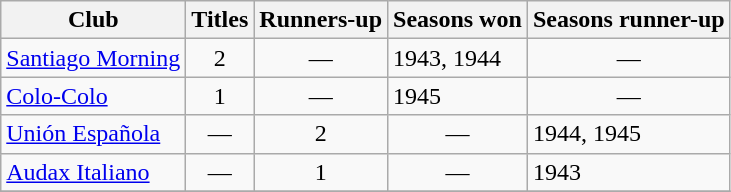<table class="wikitable sortable plainrowheaders">
<tr>
<th scope=col>Club</th>
<th scope=col>Titles</th>
<th scope=col>Runners-up</th>
<th scope=col>Seasons won</th>
<th scope=col>Seasons runner-up</th>
</tr>
<tr>
<td><a href='#'>Santiago Morning</a></td>
<td align=center>2</td>
<td align=center>—</td>
<td>1943, 1944</td>
<td align=center>—</td>
</tr>
<tr>
<td><a href='#'>Colo-Colo</a></td>
<td align=center>1</td>
<td align=center>—</td>
<td>1945</td>
<td align=center>—</td>
</tr>
<tr>
<td><a href='#'>Unión Española</a></td>
<td align=center>—</td>
<td align=center>2</td>
<td align=center>—</td>
<td>1944, 1945</td>
</tr>
<tr>
<td><a href='#'>Audax Italiano</a></td>
<td align=center>—</td>
<td align=center>1</td>
<td align=center>—</td>
<td>1943</td>
</tr>
<tr>
</tr>
</table>
